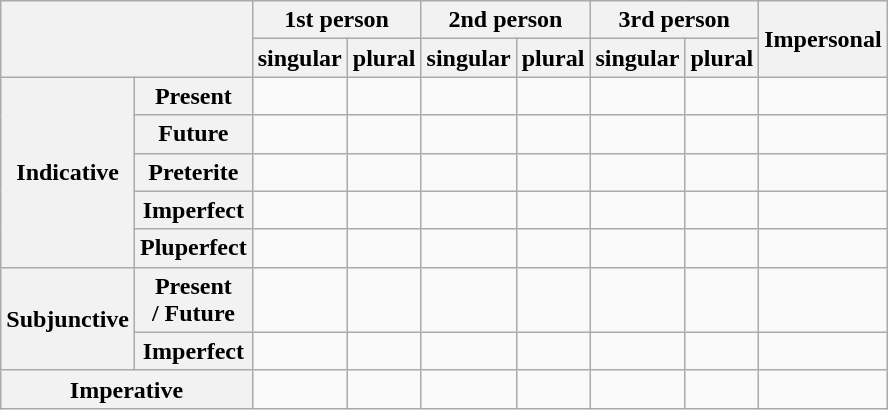<table class="wikitable">
<tr>
<th rowspan="2" colspan="2"></th>
<th colspan="2">1st person</th>
<th colspan="2">2nd person</th>
<th colspan="2">3rd person</th>
<th rowspan="2">Impersonal</th>
</tr>
<tr>
<th>singular</th>
<th>plural</th>
<th>singular</th>
<th>plural</th>
<th>singular</th>
<th>plural</th>
</tr>
<tr>
<th rowspan="5">Indicative</th>
<th>Present</th>
<td></td>
<td></td>
<td></td>
<td></td>
<td></td>
<td></td>
<td></td>
</tr>
<tr>
<th>Future</th>
<td></td>
<td></td>
<td></td>
<td></td>
<td></td>
<td></td>
<td></td>
</tr>
<tr>
<th>Preterite</th>
<td></td>
<td></td>
<td></td>
<td></td>
<td></td>
<td></td>
<td></td>
</tr>
<tr>
<th>Imperfect</th>
<td></td>
<td></td>
<td></td>
<td></td>
<td></td>
<td></td>
<td></td>
</tr>
<tr>
<th>Pluperfect</th>
<td></td>
<td></td>
<td></td>
<td></td>
<td></td>
<td></td>
<td></td>
</tr>
<tr>
<th rowspan="2">Subjunctive</th>
<th>Present<br>/ Future</th>
<td></td>
<td></td>
<td></td>
<td></td>
<td></td>
<td></td>
<td></td>
</tr>
<tr>
<th>Imperfect</th>
<td></td>
<td></td>
<td></td>
<td></td>
<td></td>
<td></td>
<td></td>
</tr>
<tr>
<th colspan="2">Imperative</th>
<td></td>
<td></td>
<td></td>
<td></td>
<td></td>
<td></td>
<td></td>
</tr>
</table>
